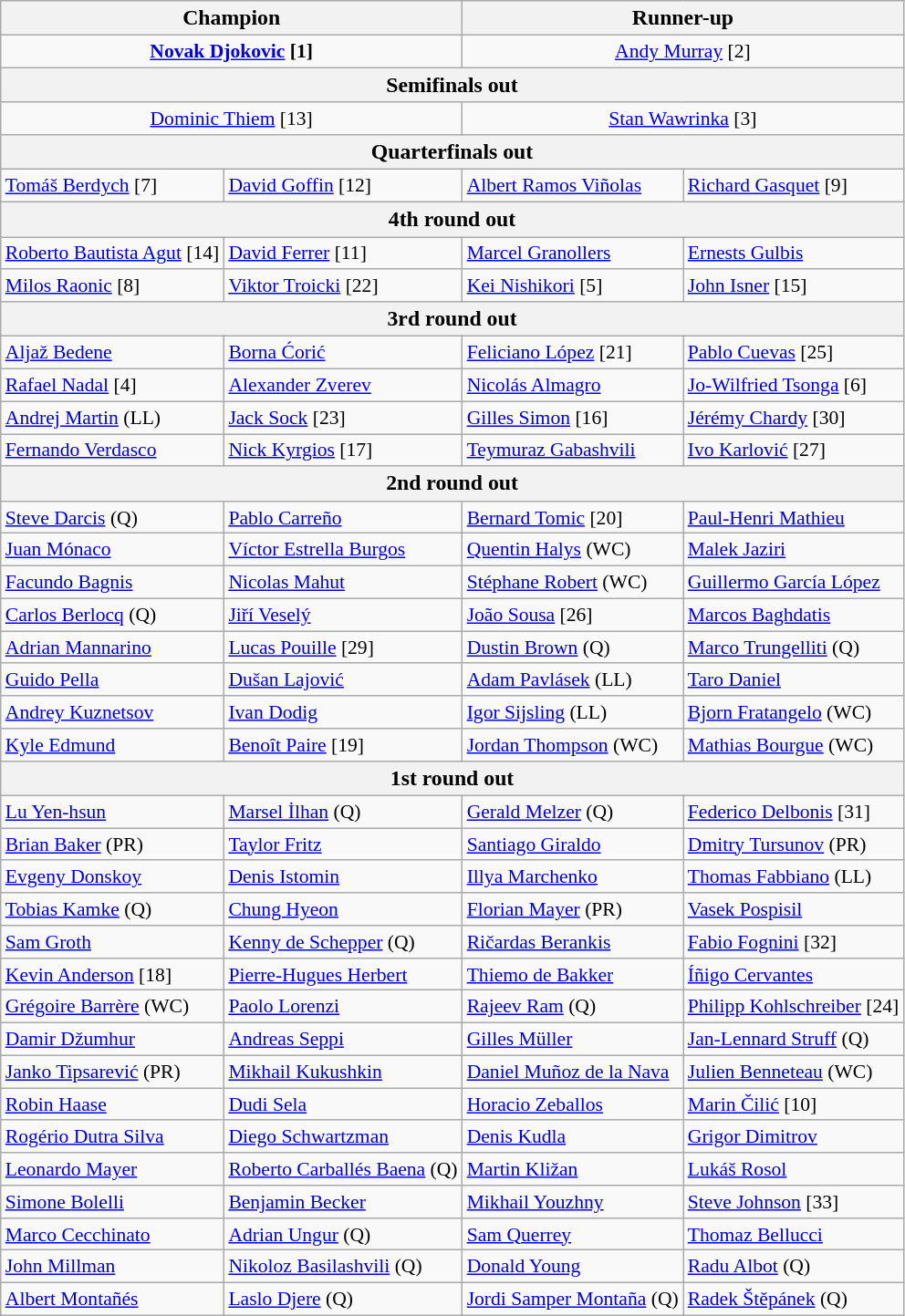<table class="wikitable collapsible collapsed" style="font-size:90%">
<tr style="font-size:110%">
<th colspan="2"><strong>Champion</strong></th>
<th colspan="2">Runner-up</th>
</tr>
<tr style="text-align:center;">
<td colspan="2"><strong> <a href='#'>Novak Djokovic</a> [1]</strong></td>
<td colspan="2"> <a href='#'>Andy Murray</a> [2]</td>
</tr>
<tr style="font-size:110%">
<th colspan="4">Semifinals out</th>
</tr>
<tr style="text-align:center;">
<td colspan="2"> <a href='#'>Dominic Thiem</a> [13]</td>
<td colspan="2"> <a href='#'>Stan Wawrinka</a> [3]</td>
</tr>
<tr style="font-size:110%">
<th colspan="4">Quarterfinals out</th>
</tr>
<tr>
<td> <a href='#'>Tomáš Berdych</a> [7]</td>
<td> <a href='#'>David Goffin</a> [12]</td>
<td> <a href='#'>Albert Ramos Viñolas</a></td>
<td> <a href='#'>Richard Gasquet</a> [9]</td>
</tr>
<tr style="font-size:110%">
<th colspan="4">4th round out</th>
</tr>
<tr>
<td> <a href='#'>Roberto Bautista Agut</a> [14]</td>
<td> <a href='#'>David Ferrer</a> [11]</td>
<td> <a href='#'>Marcel Granollers</a></td>
<td> <a href='#'>Ernests Gulbis</a></td>
</tr>
<tr>
<td> <a href='#'>Milos Raonic</a> [8]</td>
<td> <a href='#'>Viktor Troicki</a> [22]</td>
<td> <a href='#'>Kei Nishikori</a> [5]</td>
<td> <a href='#'>John Isner</a> [15]</td>
</tr>
<tr style="font-size:110%">
<th colspan="4">3rd round out</th>
</tr>
<tr>
<td> <a href='#'>Aljaž Bedene</a></td>
<td> <a href='#'>Borna Ćorić</a></td>
<td> <a href='#'>Feliciano López</a> [21]</td>
<td> <a href='#'>Pablo Cuevas</a> [25]</td>
</tr>
<tr>
<td> <a href='#'>Rafael Nadal</a> [4]</td>
<td> <a href='#'>Alexander Zverev</a></td>
<td> <a href='#'>Nicolás Almagro</a></td>
<td> <a href='#'>Jo-Wilfried Tsonga</a> [6]</td>
</tr>
<tr>
<td> <a href='#'>Andrej Martin</a> (LL)</td>
<td> <a href='#'>Jack Sock</a> [23]</td>
<td> <a href='#'>Gilles Simon</a> [16]</td>
<td> <a href='#'>Jérémy Chardy</a> [30]</td>
</tr>
<tr>
<td> <a href='#'>Fernando Verdasco</a></td>
<td> <a href='#'>Nick Kyrgios</a> [17]</td>
<td> <a href='#'>Teymuraz Gabashvili</a></td>
<td> <a href='#'>Ivo Karlović</a> [27]</td>
</tr>
<tr style="font-size:110%">
<th colspan="4">2nd round out</th>
</tr>
<tr>
<td> <a href='#'>Steve Darcis</a> (Q)</td>
<td> <a href='#'>Pablo Carreño</a></td>
<td> <a href='#'>Bernard Tomic</a> [20]</td>
<td> <a href='#'>Paul-Henri Mathieu</a></td>
</tr>
<tr>
<td> <a href='#'>Juan Mónaco</a></td>
<td> <a href='#'>Víctor Estrella Burgos</a></td>
<td> <a href='#'>Quentin Halys</a> (WC)</td>
<td> <a href='#'>Malek Jaziri</a></td>
</tr>
<tr>
<td> <a href='#'>Facundo Bagnis</a></td>
<td> <a href='#'>Nicolas Mahut</a></td>
<td> <a href='#'>Stéphane Robert</a> (WC)</td>
<td> <a href='#'>Guillermo García López</a></td>
</tr>
<tr>
<td> <a href='#'>Carlos Berlocq</a> (Q)</td>
<td> <a href='#'>Jiří Veselý</a></td>
<td> <a href='#'>João Sousa</a> [26]</td>
<td> <a href='#'>Marcos Baghdatis</a></td>
</tr>
<tr>
<td> <a href='#'>Adrian Mannarino</a></td>
<td> <a href='#'>Lucas Pouille</a> [29]</td>
<td> <a href='#'>Dustin Brown</a> (Q)</td>
<td> <a href='#'>Marco Trungelliti</a> (Q)</td>
</tr>
<tr>
<td> <a href='#'>Guido Pella</a></td>
<td> <a href='#'>Dušan Lajović</a></td>
<td> <a href='#'>Adam Pavlásek</a> (LL)</td>
<td> <a href='#'>Taro Daniel</a></td>
</tr>
<tr>
<td> <a href='#'>Andrey Kuznetsov</a></td>
<td> <a href='#'>Ivan Dodig</a></td>
<td> <a href='#'>Igor Sijsling</a> (LL)</td>
<td> <a href='#'>Bjorn Fratangelo</a> (WC)</td>
</tr>
<tr>
<td> <a href='#'>Kyle Edmund</a></td>
<td> <a href='#'>Benoît Paire</a> [19]</td>
<td> <a href='#'>Jordan Thompson</a> (WC)</td>
<td> <a href='#'>Mathias Bourgue</a> (WC)</td>
</tr>
<tr style="font-size:110%">
<th colspan="4">1st round out</th>
</tr>
<tr>
<td> <a href='#'>Lu Yen-hsun</a></td>
<td> <a href='#'>Marsel İlhan</a> (Q)</td>
<td> <a href='#'>Gerald Melzer</a> (Q)</td>
<td> <a href='#'>Federico Delbonis</a> [31]</td>
</tr>
<tr>
<td> <a href='#'>Brian Baker</a> (PR)</td>
<td> <a href='#'>Taylor Fritz</a></td>
<td> <a href='#'>Santiago Giraldo</a></td>
<td> <a href='#'>Dmitry Tursunov</a> (PR)</td>
</tr>
<tr>
<td> <a href='#'>Evgeny Donskoy</a></td>
<td> <a href='#'>Denis Istomin</a></td>
<td> <a href='#'>Illya Marchenko</a></td>
<td> <a href='#'>Thomas Fabbiano</a> (LL)</td>
</tr>
<tr>
<td> <a href='#'>Tobias Kamke</a> (Q)</td>
<td> <a href='#'>Chung Hyeon</a></td>
<td> <a href='#'>Florian Mayer</a> (PR)</td>
<td> <a href='#'>Vasek Pospisil</a></td>
</tr>
<tr>
<td> <a href='#'>Sam Groth</a></td>
<td> <a href='#'>Kenny de Schepper</a> (Q)</td>
<td> <a href='#'>Ričardas Berankis</a></td>
<td> <a href='#'>Fabio Fognini</a> [32]</td>
</tr>
<tr>
<td> <a href='#'>Kevin Anderson</a> [18]</td>
<td> <a href='#'>Pierre-Hugues Herbert</a></td>
<td> <a href='#'>Thiemo de Bakker</a></td>
<td> <a href='#'>Íñigo Cervantes</a></td>
</tr>
<tr>
<td> <a href='#'>Grégoire Barrère</a> (WC)</td>
<td> <a href='#'>Paolo Lorenzi</a></td>
<td> <a href='#'>Rajeev Ram</a> (Q)</td>
<td> <a href='#'>Philipp Kohlschreiber</a> [24]</td>
</tr>
<tr>
<td> <a href='#'>Damir Džumhur</a></td>
<td> <a href='#'>Andreas Seppi</a></td>
<td> <a href='#'>Gilles Müller</a></td>
<td> <a href='#'>Jan-Lennard Struff</a> (Q)</td>
</tr>
<tr>
<td> <a href='#'>Janko Tipsarević</a> (PR)</td>
<td> <a href='#'>Mikhail Kukushkin</a></td>
<td> <a href='#'>Daniel Muñoz de la Nava</a></td>
<td> <a href='#'>Julien Benneteau</a> (WC)</td>
</tr>
<tr>
<td> <a href='#'>Robin Haase</a></td>
<td> <a href='#'>Dudi Sela</a></td>
<td> <a href='#'>Horacio Zeballos</a></td>
<td> <a href='#'>Marin Čilić</a> [10]</td>
</tr>
<tr>
<td> <a href='#'>Rogério Dutra Silva</a></td>
<td> <a href='#'>Diego Schwartzman</a></td>
<td> <a href='#'>Denis Kudla</a></td>
<td> <a href='#'>Grigor Dimitrov</a></td>
</tr>
<tr>
<td> <a href='#'>Leonardo Mayer</a></td>
<td> <a href='#'>Roberto Carballés Baena</a> (Q)</td>
<td> <a href='#'>Martin Kližan</a></td>
<td> <a href='#'>Lukáš Rosol</a></td>
</tr>
<tr>
<td> <a href='#'>Simone Bolelli</a></td>
<td> <a href='#'>Benjamin Becker</a></td>
<td> <a href='#'>Mikhail Youzhny</a></td>
<td> <a href='#'>Steve Johnson</a> [33]</td>
</tr>
<tr>
<td> <a href='#'>Marco Cecchinato</a></td>
<td> <a href='#'>Adrian Ungur</a> (Q)</td>
<td> <a href='#'>Sam Querrey</a></td>
<td> <a href='#'>Thomaz Bellucci</a></td>
</tr>
<tr>
<td> <a href='#'>John Millman</a></td>
<td> <a href='#'>Nikoloz Basilashvili</a> (Q)</td>
<td> <a href='#'>Donald Young</a></td>
<td> <a href='#'>Radu Albot</a> (Q)</td>
</tr>
<tr>
<td> <a href='#'>Albert Montañés</a></td>
<td> <a href='#'>Laslo Djere</a> (Q)</td>
<td> <a href='#'>Jordi Samper Montaña</a> (Q)</td>
<td> <a href='#'>Radek Štěpánek</a> (Q)</td>
</tr>
</table>
